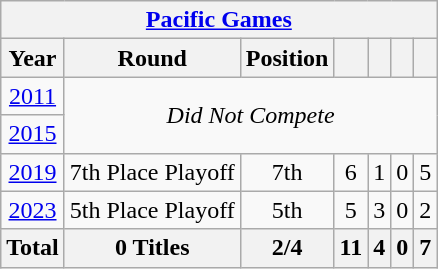<table class="wikitable" style="text-align: center;">
<tr>
<th colspan="7"><a href='#'>Pacific Games</a></th>
</tr>
<tr>
<th>Year</th>
<th>Round</th>
<th>Position</th>
<th></th>
<th></th>
<th></th>
<th></th>
</tr>
<tr>
<td> <a href='#'>2011</a></td>
<td colspan="6" rowspan="2"><em>Did Not Compete</em></td>
</tr>
<tr>
<td> <a href='#'>2015</a></td>
</tr>
<tr>
<td> <a href='#'>2019</a></td>
<td>7th Place Playoff</td>
<td>7th</td>
<td>6</td>
<td>1</td>
<td>0</td>
<td>5</td>
</tr>
<tr>
<td> <a href='#'>2023</a></td>
<td>5th Place Playoff</td>
<td>5th</td>
<td>5</td>
<td>3</td>
<td>0</td>
<td>2</td>
</tr>
<tr>
<th>Total</th>
<th>0 Titles</th>
<th>2/4</th>
<th>11</th>
<th>4</th>
<th>0</th>
<th>7</th>
</tr>
</table>
